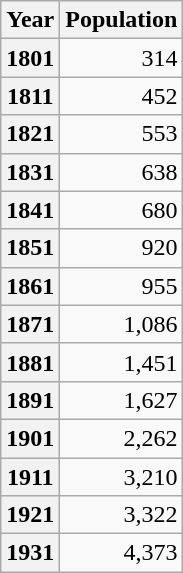<table class="wikitable">
<tr>
<th scope="col">Year</th>
<th scope="col">Population</th>
</tr>
<tr>
<th scope="row">1801</th>
<td style="text-align:right;">314</td>
</tr>
<tr>
<th scope="row">1811</th>
<td style="text-align:right;">452</td>
</tr>
<tr>
<th scope="row">1821</th>
<td style="text-align:right;">553</td>
</tr>
<tr>
<th scope="row">1831</th>
<td style="text-align:right;">638</td>
</tr>
<tr>
<th scope="row">1841</th>
<td style="text-align:right;">680</td>
</tr>
<tr>
<th scope="row">1851</th>
<td style="text-align:right;">920</td>
</tr>
<tr>
<th scope="row">1861</th>
<td style="text-align:right;">955</td>
</tr>
<tr>
<th scope="row">1871</th>
<td style="text-align:right;">1,086</td>
</tr>
<tr>
<th scope="row">1881</th>
<td style="text-align:right;">1,451</td>
</tr>
<tr>
<th scope="row">1891</th>
<td style="text-align:right;">1,627</td>
</tr>
<tr>
<th scope="row">1901</th>
<td style="text-align:right;">2,262</td>
</tr>
<tr>
<th scope="row">1911</th>
<td style="text-align:right;">3,210</td>
</tr>
<tr>
<th scope="row">1921</th>
<td style="text-align:right;">3,322</td>
</tr>
<tr>
<th scope="row">1931</th>
<td style="text-align:right;">4,373</td>
</tr>
</table>
